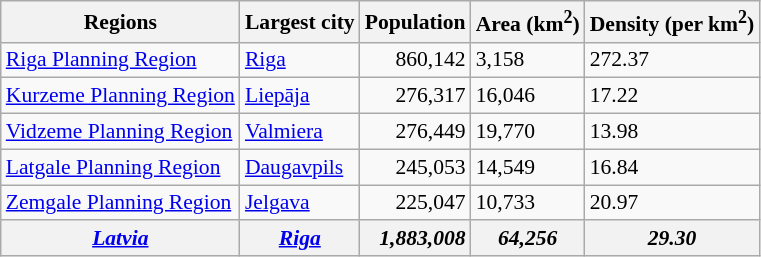<table class="sortable wikitable" style="text-align:left; font-size:90%">
<tr style="font-size:100%; text-align:left">
<th>Regions</th>
<th>Largest city</th>
<th>Population</th>
<th>Area (km<sup>2</sup>)</th>
<th>Density (per km<sup>2</sup>)</th>
</tr>
<tr>
<td><a href='#'>Riga Planning Region</a></td>
<td><a href='#'>Riga</a></td>
<td style="text-align:right">860,142</td>
<td>3,158</td>
<td>272.37</td>
</tr>
<tr>
<td><a href='#'>Kurzeme Planning Region</a></td>
<td><a href='#'>Liepāja</a></td>
<td style="text-align:right">276,317</td>
<td>16,046</td>
<td>17.22</td>
</tr>
<tr>
<td><a href='#'>Vidzeme Planning Region</a></td>
<td><a href='#'>Valmiera</a></td>
<td style="text-align:right">276,449</td>
<td>19,770</td>
<td>13.98</td>
</tr>
<tr>
<td><a href='#'>Latgale Planning Region</a></td>
<td><a href='#'>Daugavpils</a></td>
<td style="text-align:right">245,053</td>
<td>14,549</td>
<td>16.84</td>
</tr>
<tr>
<td><a href='#'>Zemgale Planning Region</a></td>
<td><a href='#'>Jelgava</a></td>
<td style="text-align:right">225,047</td>
<td>10,733</td>
<td>20.97</td>
</tr>
<tr>
<th><em><a href='#'>Latvia</a></em></th>
<th><em><a href='#'>Riga</a></em></th>
<th style="text-align:right"><em>1,883,008</em></th>
<th><em>64,256</em></th>
<th><em>29.30</em></th>
</tr>
</table>
